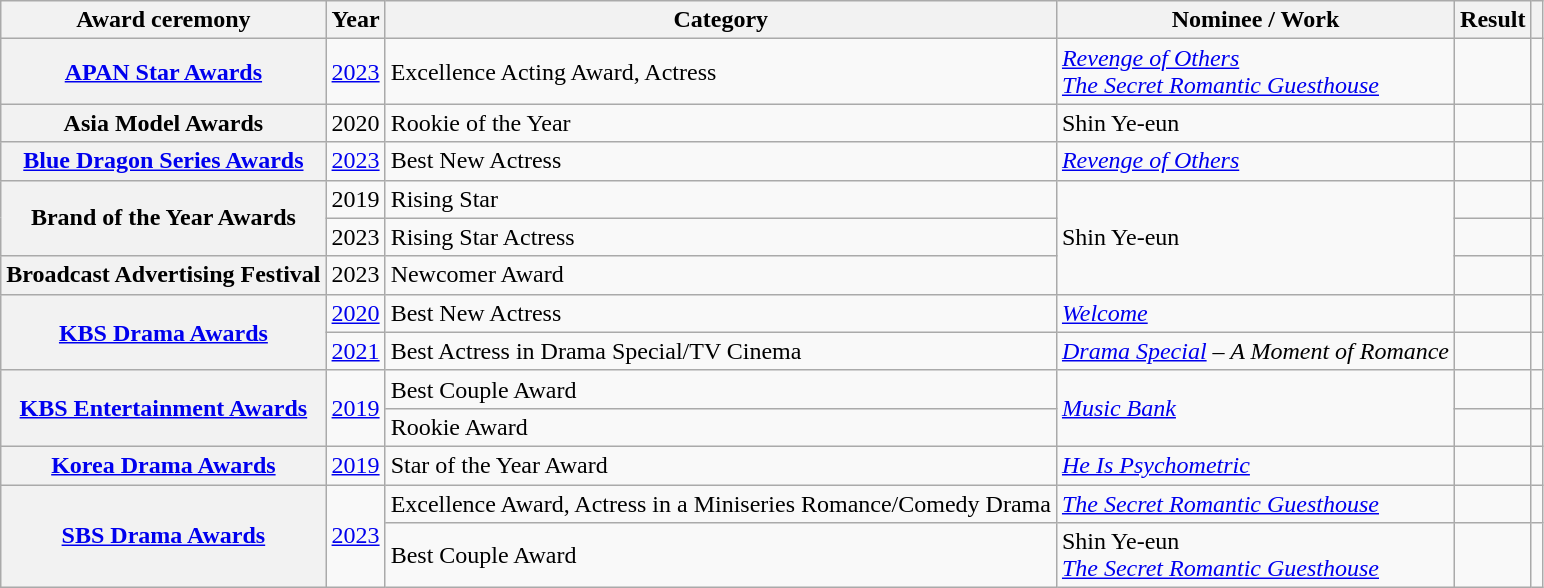<table class="wikitable plainrowheaders sortable">
<tr>
<th scope="col">Award ceremony</th>
<th scope="col">Year</th>
<th scope="col">Category</th>
<th scope="col">Nominee / Work</th>
<th scope="col">Result</th>
<th scope="col" class="unsortable"></th>
</tr>
<tr>
<th scope="row"><a href='#'>APAN Star Awards</a></th>
<td style="text-align:center"><a href='#'>2023</a></td>
<td>Excellence Acting Award, Actress</td>
<td><em><a href='#'>Revenge of Others</a></em> <br> <em><a href='#'>The Secret Romantic Guesthouse</a></em></td>
<td></td>
<td style="text-align:center"></td>
</tr>
<tr>
<th scope="row">Asia Model Awards</th>
<td style="text-align:center">2020</td>
<td>Rookie of the Year</td>
<td>Shin Ye-eun</td>
<td></td>
<td style="text-align:center"></td>
</tr>
<tr>
<th scope="row"><a href='#'>Blue Dragon Series Awards</a></th>
<td style="text-align:center"><a href='#'>2023</a></td>
<td>Best New Actress</td>
<td><em><a href='#'>Revenge of Others</a></em></td>
<td></td>
<td style="text-align:center"></td>
</tr>
<tr>
<th scope="row"  rowspan="2">Brand of the Year Awards</th>
<td style="text-align:center">2019</td>
<td>Rising Star</td>
<td rowspan="3">Shin Ye-eun</td>
<td></td>
<td style="text-align:center"></td>
</tr>
<tr>
<td style="text-align:center">2023</td>
<td>Rising Star Actress</td>
<td></td>
<td style="text-align:center"></td>
</tr>
<tr>
<th scope="row">Broadcast Advertising Festival</th>
<td style="text-align:center">2023</td>
<td>Newcomer Award</td>
<td></td>
<td style="text-align:center"></td>
</tr>
<tr>
<th scope="row"  rowspan="2"><a href='#'>KBS Drama Awards</a></th>
<td style="text-align:center"><a href='#'>2020</a></td>
<td>Best New Actress</td>
<td><em><a href='#'>Welcome</a></em></td>
<td></td>
<td style="text-align:center"></td>
</tr>
<tr>
<td style="text-align:center"><a href='#'>2021</a></td>
<td>Best Actress in Drama Special/TV Cinema</td>
<td><em><a href='#'>Drama Special</a>  – A Moment of Romance</em></td>
<td></td>
<td style="text-align:center"></td>
</tr>
<tr>
<th scope="row"  rowspan="2"><a href='#'>KBS Entertainment Awards</a></th>
<td rowspan="2" style="text-align:center"><a href='#'>2019</a></td>
<td>Best Couple Award </td>
<td rowspan="2"><em><a href='#'>Music Bank</a></em></td>
<td></td>
<td style="text-align:center"></td>
</tr>
<tr>
<td>Rookie Award</td>
<td></td>
<td style="text-align:center"></td>
</tr>
<tr>
<th scope="row"><a href='#'>Korea Drama Awards</a></th>
<td style="text-align:center"><a href='#'>2019</a></td>
<td>Star of the Year Award</td>
<td><em><a href='#'>He Is Psychometric</a></em></td>
<td></td>
<td style="text-align:center"></td>
</tr>
<tr>
<th scope="row"  rowspan="2"><a href='#'>SBS Drama Awards</a></th>
<td rowspan="2" style="text-align:center"><a href='#'>2023</a></td>
<td>Excellence Award, Actress in a Miniseries Romance/Comedy Drama</td>
<td><em><a href='#'>The Secret Romantic Guesthouse</a></em></td>
<td></td>
<td style="text-align:center"></td>
</tr>
<tr>
<td>Best Couple Award</td>
<td>Shin Ye-eun <br><em><a href='#'>The Secret Romantic Guesthouse</a></em></td>
<td></td>
<td style="text-align:center"></td>
</tr>
</table>
